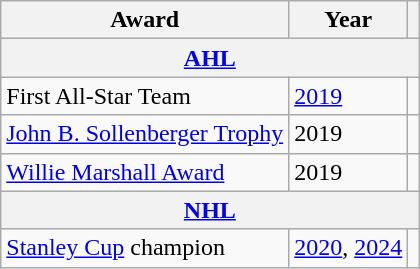<table class="wikitable">
<tr>
<th>Award</th>
<th>Year</th>
<th></th>
</tr>
<tr>
<th colspan="3"><a href='#'>AHL</a></th>
</tr>
<tr>
<td>First All-Star Team</td>
<td><a href='#'>2019</a></td>
<td></td>
</tr>
<tr>
<td><a href='#'>John B. Sollenberger Trophy</a></td>
<td>2019</td>
<td></td>
</tr>
<tr>
<td><a href='#'>Willie Marshall Award</a></td>
<td>2019</td>
<td></td>
</tr>
<tr>
<th colspan="3"><a href='#'>NHL</a></th>
</tr>
<tr>
<td><a href='#'>Stanley Cup</a> champion</td>
<td><a href='#'>2020</a>, <a href='#'>2024</a></td>
<td></td>
</tr>
</table>
